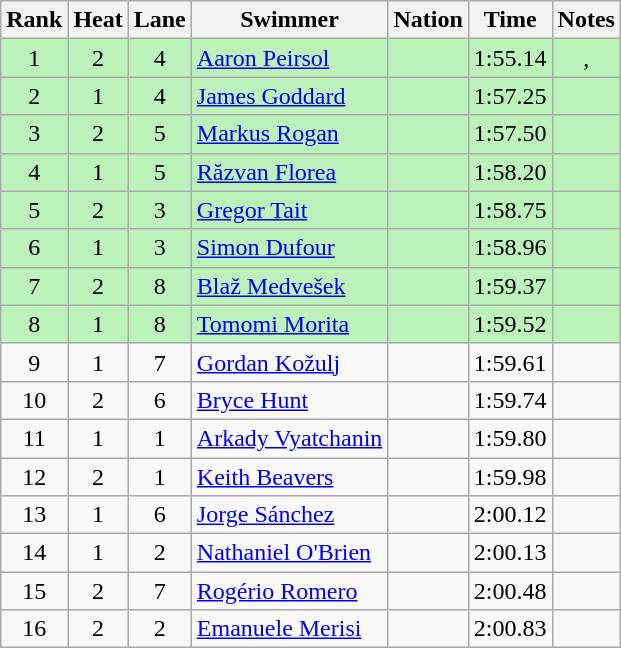<table class="wikitable sortable" style="text-align:center">
<tr>
<th>Rank</th>
<th>Heat</th>
<th>Lane</th>
<th>Swimmer</th>
<th>Nation</th>
<th>Time</th>
<th>Notes</th>
</tr>
<tr bgcolor=#bbf3bb>
<td>1</td>
<td>2</td>
<td>4</td>
<td align=left><a href='#'>Aaron Peirsol</a></td>
<td align=left></td>
<td>1:55.14</td>
<td>, </td>
</tr>
<tr bgcolor=#bbf3bb>
<td>2</td>
<td>1</td>
<td>4</td>
<td align=left><a href='#'>James Goddard</a></td>
<td align=left></td>
<td>1:57.25</td>
<td></td>
</tr>
<tr bgcolor=#bbf3bb>
<td>3</td>
<td>2</td>
<td>5</td>
<td align=left><a href='#'>Markus Rogan</a></td>
<td align=left></td>
<td>1:57.50</td>
<td></td>
</tr>
<tr bgcolor=#bbf3bb>
<td>4</td>
<td>1</td>
<td>5</td>
<td align=left><a href='#'>Răzvan Florea</a></td>
<td align=left></td>
<td>1:58.20</td>
<td></td>
</tr>
<tr bgcolor=#bbf3bb>
<td>5</td>
<td>2</td>
<td>3</td>
<td align=left><a href='#'>Gregor Tait</a></td>
<td align=left></td>
<td>1:58.75</td>
<td></td>
</tr>
<tr bgcolor=#bbf3bb>
<td>6</td>
<td>1</td>
<td>3</td>
<td align=left><a href='#'>Simon Dufour</a></td>
<td align=left></td>
<td>1:58.96</td>
<td></td>
</tr>
<tr bgcolor=#bbf3bb>
<td>7</td>
<td>2</td>
<td>8</td>
<td align=left><a href='#'>Blaž Medvešek</a></td>
<td align=left></td>
<td>1:59.37</td>
<td></td>
</tr>
<tr bgcolor=#bbf3bb>
<td>8</td>
<td>1</td>
<td>8</td>
<td align=left><a href='#'>Tomomi Morita</a></td>
<td align=left></td>
<td>1:59.52</td>
<td></td>
</tr>
<tr>
<td>9</td>
<td>1</td>
<td>7</td>
<td align=left><a href='#'>Gordan Kožulj</a></td>
<td align=left></td>
<td>1:59.61</td>
<td></td>
</tr>
<tr>
<td>10</td>
<td>2</td>
<td>6</td>
<td align=left><a href='#'>Bryce Hunt</a></td>
<td align=left></td>
<td>1:59.74</td>
<td></td>
</tr>
<tr>
<td>11</td>
<td>1</td>
<td>1</td>
<td align=left><a href='#'>Arkady Vyatchanin</a></td>
<td align=left></td>
<td>1:59.80</td>
<td></td>
</tr>
<tr>
<td>12</td>
<td>2</td>
<td>1</td>
<td align=left><a href='#'>Keith Beavers</a></td>
<td align=left></td>
<td>1:59.98</td>
<td></td>
</tr>
<tr>
<td>13</td>
<td>1</td>
<td>6</td>
<td align=left><a href='#'>Jorge Sánchez</a></td>
<td align=left></td>
<td>2:00.12</td>
<td></td>
</tr>
<tr>
<td>14</td>
<td>1</td>
<td>2</td>
<td align=left><a href='#'>Nathaniel O'Brien</a></td>
<td align=left></td>
<td>2:00.13</td>
<td></td>
</tr>
<tr>
<td>15</td>
<td>2</td>
<td>7</td>
<td align=left><a href='#'>Rogério Romero</a></td>
<td align=left></td>
<td>2:00.48</td>
<td></td>
</tr>
<tr>
<td>16</td>
<td>2</td>
<td>2</td>
<td align=left><a href='#'>Emanuele Merisi</a></td>
<td align=left></td>
<td>2:00.83</td>
<td></td>
</tr>
</table>
